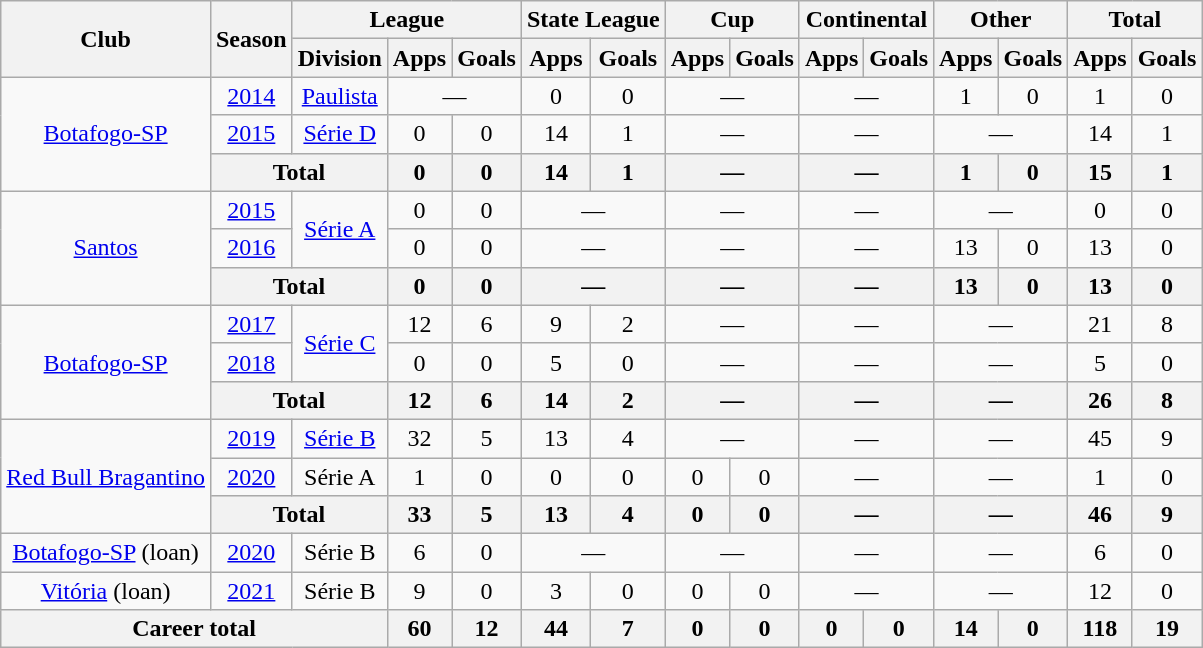<table class="wikitable" style="text-align: center;">
<tr>
<th rowspan="2">Club</th>
<th rowspan="2">Season</th>
<th colspan="3">League</th>
<th colspan="2">State League</th>
<th colspan="2">Cup</th>
<th colspan="2">Continental</th>
<th colspan="2">Other</th>
<th colspan="2">Total</th>
</tr>
<tr>
<th>Division</th>
<th>Apps</th>
<th>Goals</th>
<th>Apps</th>
<th>Goals</th>
<th>Apps</th>
<th>Goals</th>
<th>Apps</th>
<th>Goals</th>
<th>Apps</th>
<th>Goals</th>
<th>Apps</th>
<th>Goals</th>
</tr>
<tr>
<td rowspan="3" valign="center"><a href='#'>Botafogo-SP</a></td>
<td><a href='#'>2014</a></td>
<td><a href='#'>Paulista</a></td>
<td colspan="2">—</td>
<td>0</td>
<td>0</td>
<td colspan="2">—</td>
<td colspan="2">—</td>
<td>1</td>
<td>0</td>
<td>1</td>
<td>0</td>
</tr>
<tr>
<td><a href='#'>2015</a></td>
<td><a href='#'>Série D</a></td>
<td>0</td>
<td>0</td>
<td>14</td>
<td>1</td>
<td colspan="2">—</td>
<td colspan="2">—</td>
<td colspan="2">—</td>
<td>14</td>
<td>1</td>
</tr>
<tr>
<th colspan="2"><strong>Total</strong></th>
<th>0</th>
<th>0</th>
<th>14</th>
<th>1</th>
<th colspan="2">—</th>
<th colspan="2">—</th>
<th>1</th>
<th>0</th>
<th>15</th>
<th>1</th>
</tr>
<tr>
<td rowspan="3" valign="center"><a href='#'>Santos</a></td>
<td><a href='#'>2015</a></td>
<td rowspan="2"><a href='#'>Série A</a></td>
<td>0</td>
<td>0</td>
<td colspan="2">—</td>
<td colspan="2">—</td>
<td colspan="2">—</td>
<td colspan="2">—</td>
<td>0</td>
<td>0</td>
</tr>
<tr>
<td><a href='#'>2016</a></td>
<td>0</td>
<td>0</td>
<td colspan="2">—</td>
<td colspan="2">—</td>
<td colspan="2">—</td>
<td>13</td>
<td>0</td>
<td>13</td>
<td>0</td>
</tr>
<tr>
<th colspan="2"><strong>Total</strong></th>
<th>0</th>
<th>0</th>
<th colspan="2">—</th>
<th colspan="2">—</th>
<th colspan="2">—</th>
<th>13</th>
<th>0</th>
<th>13</th>
<th>0</th>
</tr>
<tr>
<td rowspan="3" valign="center"><a href='#'>Botafogo-SP</a></td>
<td><a href='#'>2017</a></td>
<td rowspan="2"><a href='#'>Série C</a></td>
<td>12</td>
<td>6</td>
<td>9</td>
<td>2</td>
<td colspan="2">—</td>
<td colspan="2">—</td>
<td colspan="2">—</td>
<td>21</td>
<td>8</td>
</tr>
<tr>
<td><a href='#'>2018</a></td>
<td>0</td>
<td>0</td>
<td>5</td>
<td>0</td>
<td colspan="2">—</td>
<td colspan="2">—</td>
<td colspan="2">—</td>
<td>5</td>
<td>0</td>
</tr>
<tr>
<th colspan="2"><strong>Total</strong></th>
<th>12</th>
<th>6</th>
<th>14</th>
<th>2</th>
<th colspan="2">—</th>
<th colspan="2">—</th>
<th colspan="2">—</th>
<th>26</th>
<th>8</th>
</tr>
<tr>
<td rowspan="3" valign="center"><a href='#'>Red Bull Bragantino</a></td>
<td><a href='#'>2019</a></td>
<td><a href='#'>Série B</a></td>
<td>32</td>
<td>5</td>
<td>13</td>
<td>4</td>
<td colspan=2>—</td>
<td colspan=2>—</td>
<td colspan=2>—</td>
<td>45</td>
<td>9</td>
</tr>
<tr>
<td><a href='#'>2020</a></td>
<td>Série A</td>
<td>1</td>
<td>0</td>
<td>0</td>
<td>0</td>
<td>0</td>
<td>0</td>
<td colspan=2>—</td>
<td colspan=2>—</td>
<td>1</td>
<td>0</td>
</tr>
<tr>
<th colspan="2"><strong>Total</strong></th>
<th>33</th>
<th>5</th>
<th>13</th>
<th>4</th>
<th>0</th>
<th>0</th>
<th colspan="2">—</th>
<th colspan="2">—</th>
<th>46</th>
<th>9</th>
</tr>
<tr>
<td valign="center"><a href='#'>Botafogo-SP</a> (loan)</td>
<td><a href='#'>2020</a></td>
<td>Série B</td>
<td>6</td>
<td>0</td>
<td colspan="2">—</td>
<td colspan="2">—</td>
<td colspan="2">—</td>
<td colspan="2">—</td>
<td>6</td>
<td>0</td>
</tr>
<tr>
<td valign="center"><a href='#'>Vitória</a> (loan)</td>
<td><a href='#'>2021</a></td>
<td>Série B</td>
<td>9</td>
<td>0</td>
<td>3</td>
<td>0</td>
<td>0</td>
<td>0</td>
<td colspan="2">—</td>
<td colspan="2">—</td>
<td>12</td>
<td>0</td>
</tr>
<tr>
<th colspan="3"><strong>Career total</strong></th>
<th>60</th>
<th>12</th>
<th>44</th>
<th>7</th>
<th>0</th>
<th>0</th>
<th>0</th>
<th>0</th>
<th>14</th>
<th>0</th>
<th>118</th>
<th>19</th>
</tr>
</table>
